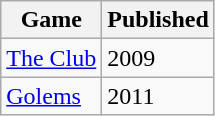<table class="wikitable">
<tr>
<th>Game</th>
<th>Published</th>
</tr>
<tr>
<td><a href='#'>The Club</a></td>
<td>2009</td>
</tr>
<tr>
<td><a href='#'>Golems</a></td>
<td>2011</td>
</tr>
</table>
